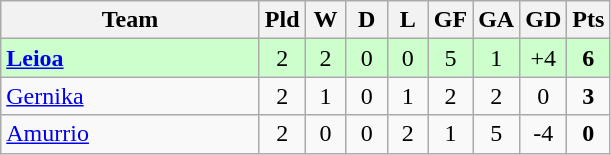<table class="wikitable" style="text-align: center;">
<tr>
<th width=165>Team</th>
<th width=20>Pld</th>
<th width=20>W</th>
<th width=20>D</th>
<th width=20>L</th>
<th width=20>GF</th>
<th width=20>GA</th>
<th width=20>GD</th>
<th width=20>Pts</th>
</tr>
<tr bgcolor=#ccffcc>
<td align=left><strong><a href='#'>Leioa</a></strong></td>
<td>2</td>
<td>2</td>
<td>0</td>
<td>0</td>
<td>5</td>
<td>1</td>
<td>+4</td>
<td><strong>6</strong></td>
</tr>
<tr>
<td align=left><a href='#'>Gernika</a></td>
<td>2</td>
<td>1</td>
<td>0</td>
<td>1</td>
<td>2</td>
<td>2</td>
<td>0</td>
<td><strong>3</strong></td>
</tr>
<tr>
<td align=left><a href='#'>Amurrio</a></td>
<td>2</td>
<td>0</td>
<td>0</td>
<td>2</td>
<td>1</td>
<td>5</td>
<td>-4</td>
<td><strong>0</strong></td>
</tr>
</table>
